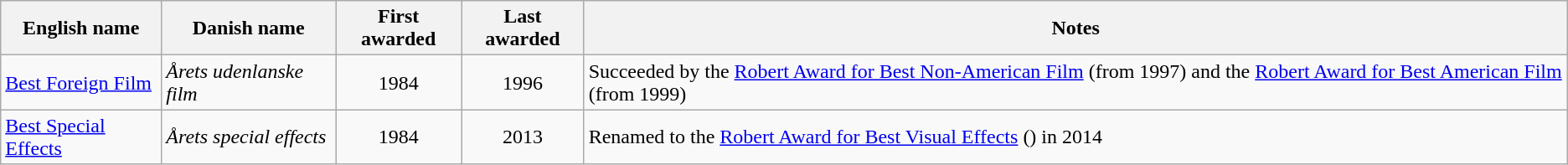<table class="wikitable">
<tr align="left">
<th>English name</th>
<th>Danish name</th>
<th>First awarded</th>
<th>Last awarded</th>
<th>Notes</th>
</tr>
<tr>
<td><a href='#'>Best Foreign Film</a></td>
<td><em>Årets udenlanske film</em></td>
<td align="center">1984</td>
<td align="center">1996</td>
<td>Succeeded by the <a href='#'>Robert Award for Best Non-American Film</a> (from 1997) and the <a href='#'>Robert Award for Best American Film</a> (from 1999)</td>
</tr>
<tr>
<td><a href='#'>Best Special Effects</a></td>
<td><em>Årets special effects</em></td>
<td align="center">1984</td>
<td align="center">2013</td>
<td>Renamed to the <a href='#'>Robert Award for Best Visual Effects</a> () in 2014</td>
</tr>
</table>
